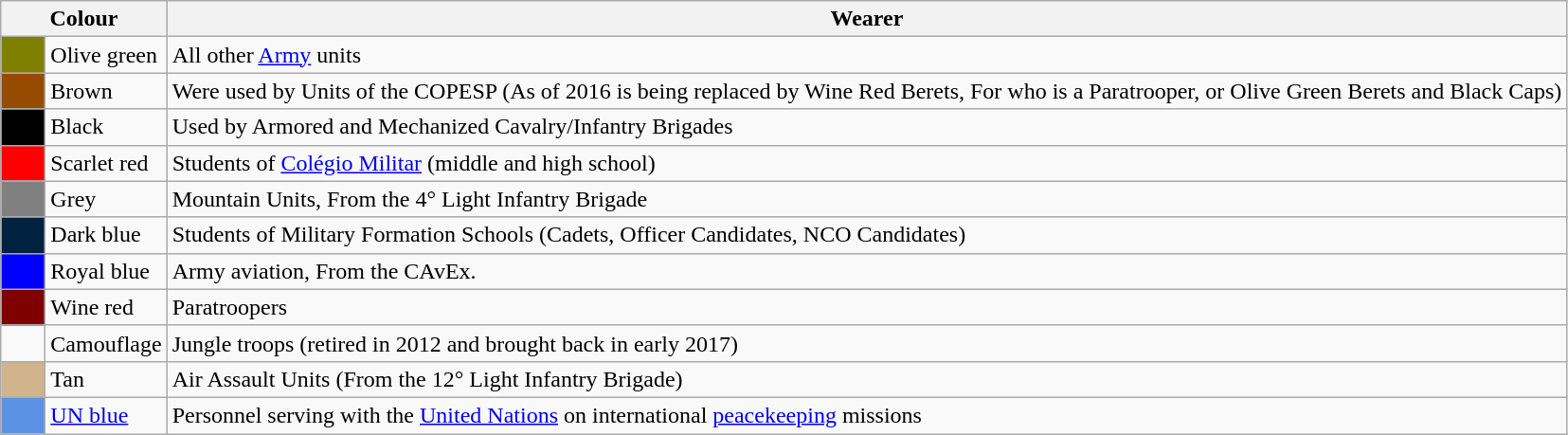<table class="wikitable">
<tr>
<th colspan="2">Colour</th>
<th>Wearer</th>
</tr>
<tr>
<td style="background:olive;">      </td>
<td>Olive green</td>
<td>All other <a href='#'>Army</a> units</td>
</tr>
<tr>
<td style="background:#964B00;"></td>
<td>Brown</td>
<td>Were used by Units of the COPESP (As of 2016 is being replaced by Wine Red Berets, For who is a Paratrooper, or Olive Green Berets and Black Caps)</td>
</tr>
<tr>
<td style="background:black;"></td>
<td>Black</td>
<td>Used by Armored and Mechanized Cavalry/Infantry Brigades</td>
</tr>
<tr>
<td style="background:red;"></td>
<td>Scarlet red</td>
<td>Students of <a href='#'>Colégio Militar</a> (middle and high school)</td>
</tr>
<tr>
<td style="background:gray;"></td>
<td>Grey</td>
<td>Mountain Units, From the 4° Light Infantry Brigade</td>
</tr>
<tr>
<td style="background:#002140;"></td>
<td>Dark blue</td>
<td>Students of Military Formation Schools (Cadets, Officer Candidates, NCO Candidates)</td>
</tr>
<tr>
<td style="background:blue;"></td>
<td>Royal blue</td>
<td>Army aviation, From the CAvEx.</td>
</tr>
<tr>
<td style="background:maroon;"></td>
<td>Wine red</td>
<td>Paratroopers</td>
</tr>
<tr>
<td></td>
<td>Camouflage</td>
<td>Jungle troops (retired in 2012 and brought back in early 2017)</td>
</tr>
<tr>
<td style="background:tan;"></td>
<td>Tan</td>
<td>Air Assault Units (From the 12° Light Infantry Brigade)</td>
</tr>
<tr>
<td style="background:#5B92E5;"></td>
<td><a href='#'>UN blue</a></td>
<td>Personnel serving with the <a href='#'>United Nations</a> on international <a href='#'>peacekeeping</a> missions</td>
</tr>
</table>
